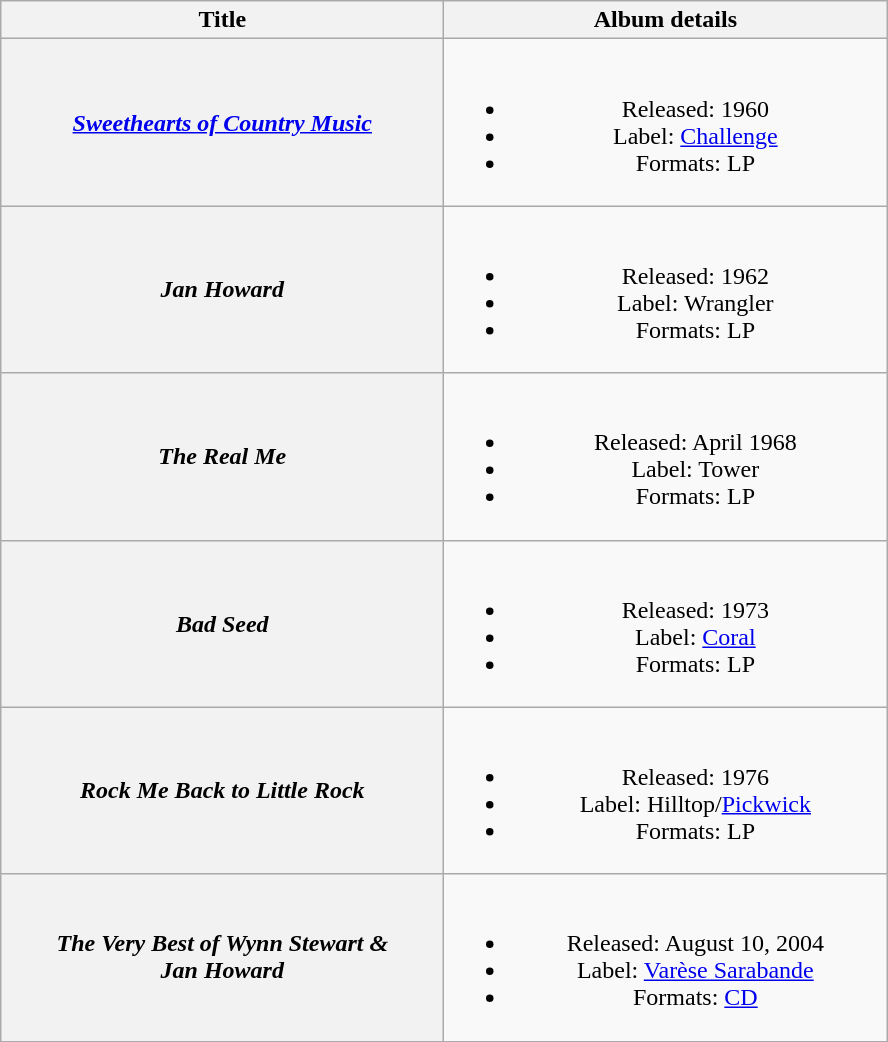<table class="wikitable plainrowheaders" style="text-align:center;">
<tr>
<th scope="col" style="width:18em;">Title</th>
<th scope="col" style="width:18em;">Album details</th>
</tr>
<tr>
<th scope="row"><em><a href='#'>Sweethearts of Country Music</a></em><br></th>
<td><br><ul><li>Released: 1960</li><li>Label: <a href='#'>Challenge</a></li><li>Formats: LP</li></ul></td>
</tr>
<tr>
<th scope="row"><em>Jan Howard</em></th>
<td><br><ul><li>Released: 1962</li><li>Label: Wrangler</li><li>Formats: LP</li></ul></td>
</tr>
<tr>
<th scope="row"><em>The Real Me</em></th>
<td><br><ul><li>Released: April 1968</li><li>Label: Tower</li><li>Formats: LP</li></ul></td>
</tr>
<tr>
<th scope="row"><em>Bad Seed</em></th>
<td><br><ul><li>Released: 1973</li><li>Label: <a href='#'>Coral</a></li><li>Formats: LP</li></ul></td>
</tr>
<tr>
<th scope="row"><em>Rock Me Back to Little Rock</em></th>
<td><br><ul><li>Released: 1976</li><li>Label: Hilltop/<a href='#'>Pickwick</a></li><li>Formats: LP</li></ul></td>
</tr>
<tr>
<th scope="row"><em>The Very Best of Wynn Stewart &<br>Jan Howard</em> </th>
<td><br><ul><li>Released: August 10, 2004</li><li>Label: <a href='#'>Varèse Sarabande</a></li><li>Formats: <a href='#'>CD</a></li></ul></td>
</tr>
<tr>
</tr>
</table>
